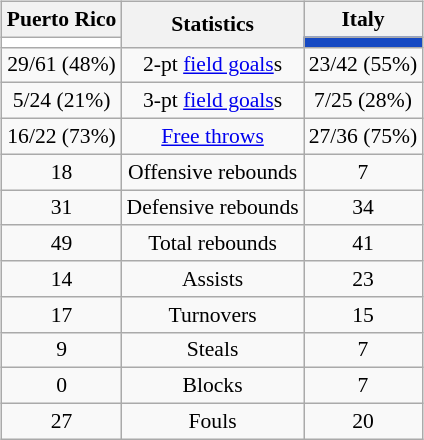<table style="width:100%;">
<tr>
<td valign=top align=right width=33%><br>













</td>
<td style="vertical-align:top; align:center; width:33%;"><br><table style="width:100%;">
<tr>
<td style="width=50%;"></td>
<td></td>
<td style="width=50%;"></td>
</tr>
</table>
<table class="wikitable" align="center" style="font-size:90%; text-align:center; margin:auto">
<tr>
<th>Puerto Rico</th>
<th rowspan=2>Statistics</th>
<th>Italy</th>
</tr>
<tr>
<td style="background:#FFFFFF;"></td>
<td style="background:#1549C3;"></td>
</tr>
<tr>
<td>29/61 (48%)</td>
<td>2-pt <a href='#'>field goals</a>s</td>
<td>23/42 (55%)</td>
</tr>
<tr>
<td>5/24 (21%)</td>
<td>3-pt <a href='#'>field goals</a>s</td>
<td>7/25 (28%)</td>
</tr>
<tr>
<td>16/22 (73%)</td>
<td><a href='#'>Free throws</a></td>
<td>27/36 (75%)</td>
</tr>
<tr>
<td>18</td>
<td>Offensive rebounds</td>
<td>7</td>
</tr>
<tr>
<td>31</td>
<td>Defensive rebounds</td>
<td>34</td>
</tr>
<tr>
<td>49</td>
<td>Total rebounds</td>
<td>41</td>
</tr>
<tr>
<td>14</td>
<td>Assists</td>
<td>23</td>
</tr>
<tr>
<td>17</td>
<td>Turnovers</td>
<td>15</td>
</tr>
<tr>
<td>9</td>
<td>Steals</td>
<td>7</td>
</tr>
<tr>
<td>0</td>
<td>Blocks</td>
<td>7</td>
</tr>
<tr>
<td>27</td>
<td>Fouls</td>
<td>20</td>
</tr>
</table>
</td>
<td style="vertical-align:top; align:left; width:33%;"><br>













</td>
</tr>
</table>
